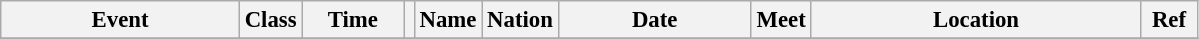<table class="wikitable" style="font-size: 95%;">
<tr>
<th style="width:10em">Event</th>
<th>Class</th>
<th style="width:4em">Time</th>
<th class="unsortable"></th>
<th>Name</th>
<th>Nation</th>
<th style="width:8em">Date</th>
<th>Meet</th>
<th style="width:14em">Location</th>
<th style="width:2em">Ref</th>
</tr>
<tr>
</tr>
</table>
